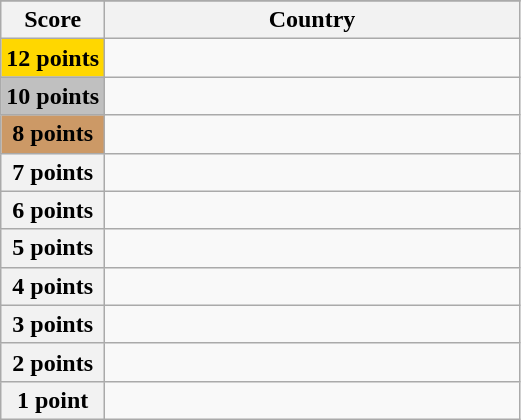<table class="wikitable">
<tr>
</tr>
<tr>
<th scope="col" width="20%">Score</th>
<th scope="col">Country</th>
</tr>
<tr>
<th scope="row" style="background:gold">12 points</th>
<td></td>
</tr>
<tr>
<th scope="row" style="background:silver">10 points</th>
<td></td>
</tr>
<tr>
<th scope="row" style="background:#CC9966">8 points</th>
<td></td>
</tr>
<tr>
<th scope="row">7 points</th>
<td></td>
</tr>
<tr>
<th scope="row">6 points</th>
<td></td>
</tr>
<tr>
<th scope="row">5 points</th>
<td></td>
</tr>
<tr>
<th scope="row">4 points</th>
<td></td>
</tr>
<tr>
<th scope="row">3 points</th>
<td></td>
</tr>
<tr>
<th scope="row">2 points</th>
<td></td>
</tr>
<tr>
<th scope="row">1 point</th>
<td></td>
</tr>
</table>
